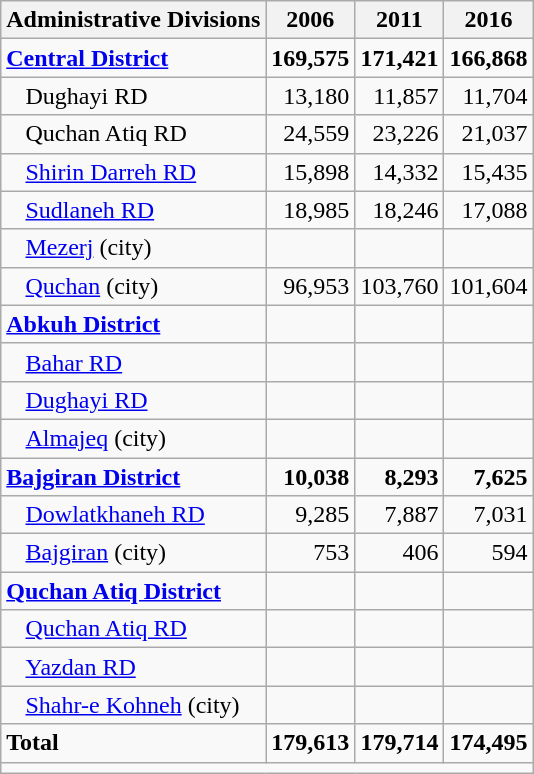<table class="wikitable">
<tr>
<th>Administrative Divisions</th>
<th>2006</th>
<th>2011</th>
<th>2016</th>
</tr>
<tr>
<td><strong><a href='#'>Central District</a></strong></td>
<td style="text-align: right;"><strong>169,575</strong></td>
<td style="text-align: right;"><strong>171,421</strong></td>
<td style="text-align: right;"><strong>166,868</strong></td>
</tr>
<tr>
<td style="padding-left: 1em;">Dughayi RD</td>
<td style="text-align: right;">13,180</td>
<td style="text-align: right;">11,857</td>
<td style="text-align: right;">11,704</td>
</tr>
<tr>
<td style="padding-left: 1em;">Quchan Atiq RD</td>
<td style="text-align: right;">24,559</td>
<td style="text-align: right;">23,226</td>
<td style="text-align: right;">21,037</td>
</tr>
<tr>
<td style="padding-left: 1em;"><a href='#'>Shirin Darreh RD</a></td>
<td style="text-align: right;">15,898</td>
<td style="text-align: right;">14,332</td>
<td style="text-align: right;">15,435</td>
</tr>
<tr>
<td style="padding-left: 1em;"><a href='#'>Sudlaneh RD</a></td>
<td style="text-align: right;">18,985</td>
<td style="text-align: right;">18,246</td>
<td style="text-align: right;">17,088</td>
</tr>
<tr>
<td style="padding-left: 1em;"><a href='#'>Mezerj</a> (city)</td>
<td style="text-align: right;"></td>
<td style="text-align: right;"></td>
<td style="text-align: right;"></td>
</tr>
<tr>
<td style="padding-left: 1em;"><a href='#'>Quchan</a> (city)</td>
<td style="text-align: right;">96,953</td>
<td style="text-align: right;">103,760</td>
<td style="text-align: right;">101,604</td>
</tr>
<tr>
<td><strong><a href='#'>Abkuh District</a></strong></td>
<td style="text-align: right;"></td>
<td style="text-align: right;"></td>
<td style="text-align: right;"></td>
</tr>
<tr>
<td style="padding-left: 1em;"><a href='#'>Bahar RD</a></td>
<td style="text-align: right;"></td>
<td style="text-align: right;"></td>
<td style="text-align: right;"></td>
</tr>
<tr>
<td style="padding-left: 1em;"><a href='#'>Dughayi RD</a></td>
<td style="text-align: right;"></td>
<td style="text-align: right;"></td>
<td style="text-align: right;"></td>
</tr>
<tr>
<td style="padding-left: 1em;"><a href='#'>Almajeq</a> (city)</td>
<td style="text-align: right;"></td>
<td style="text-align: right;"></td>
<td style="text-align: right;"></td>
</tr>
<tr>
<td><strong><a href='#'>Bajgiran District</a></strong></td>
<td style="text-align: right;"><strong>10,038</strong></td>
<td style="text-align: right;"><strong>8,293</strong></td>
<td style="text-align: right;"><strong>7,625</strong></td>
</tr>
<tr>
<td style="padding-left: 1em;"><a href='#'>Dowlatkhaneh RD</a></td>
<td style="text-align: right;">9,285</td>
<td style="text-align: right;">7,887</td>
<td style="text-align: right;">7,031</td>
</tr>
<tr>
<td style="padding-left: 1em;"><a href='#'>Bajgiran</a> (city)</td>
<td style="text-align: right;">753</td>
<td style="text-align: right;">406</td>
<td style="text-align: right;">594</td>
</tr>
<tr>
<td><strong><a href='#'>Quchan Atiq District</a></strong></td>
<td style="text-align: right;"></td>
<td style="text-align: right;"></td>
<td style="text-align: right;"></td>
</tr>
<tr>
<td style="padding-left: 1em;"><a href='#'>Quchan Atiq RD</a></td>
<td style="text-align: right;"></td>
<td style="text-align: right;"></td>
<td style="text-align: right;"></td>
</tr>
<tr>
<td style="padding-left: 1em;"><a href='#'>Yazdan RD</a></td>
<td style="text-align: right;"></td>
<td style="text-align: right;"></td>
<td style="text-align: right;"></td>
</tr>
<tr>
<td style="padding-left: 1em;"><a href='#'>Shahr-e Kohneh</a> (city)</td>
<td style="text-align: right;"></td>
<td style="text-align: right;"></td>
<td style="text-align: right;"></td>
</tr>
<tr>
<td><strong>Total</strong></td>
<td style="text-align: right;"><strong>179,613</strong></td>
<td style="text-align: right;"><strong>179,714</strong></td>
<td style="text-align: right;"><strong>174,495</strong></td>
</tr>
<tr>
<td colspan=4></td>
</tr>
</table>
